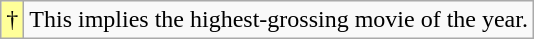<table class="wikitable">
<tr>
<td style="background-color:#FFFF99">†</td>
<td>This implies the highest-grossing movie of the year.</td>
</tr>
</table>
